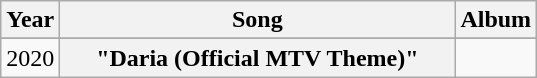<table class="wikitable plainrowheaders" style="text-align:center;">
<tr>
<th>Year</th>
<th style="width:16em;">Song</th>
<th>Album</th>
</tr>
<tr style="font-size:smaller;">
</tr>
<tr>
<td>2020</td>
<th scope="row">"Daria (Official MTV Theme)"</th>
<td></td>
</tr>
</table>
